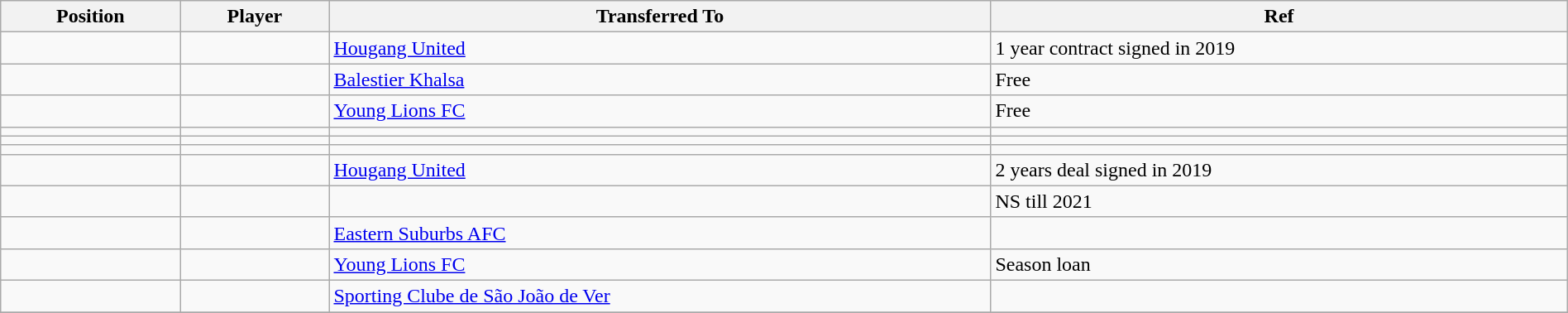<table class="wikitable sortable" style="width:100%; text-align:center; font-size:100%; text-align:left;">
<tr>
<th><strong>Position</strong></th>
<th><strong>Player</strong></th>
<th><strong>Transferred To</strong></th>
<th><strong>Ref</strong></th>
</tr>
<tr>
<td></td>
<td></td>
<td> <a href='#'>Hougang United</a></td>
<td>1 year contract signed in 2019 </td>
</tr>
<tr>
<td></td>
<td></td>
<td> <a href='#'>Balestier Khalsa</a></td>
<td>Free </td>
</tr>
<tr>
<td></td>
<td></td>
<td> <a href='#'>Young Lions FC</a></td>
<td>Free</td>
</tr>
<tr>
<td></td>
<td></td>
<td></td>
<td></td>
</tr>
<tr>
<td></td>
<td></td>
<td></td>
<td></td>
</tr>
<tr>
<td></td>
<td></td>
<td></td>
<td></td>
</tr>
<tr>
<td></td>
<td></td>
<td> <a href='#'>Hougang United</a></td>
<td>2 years deal signed in 2019 </td>
</tr>
<tr>
<td></td>
<td></td>
<td></td>
<td>NS till 2021</td>
</tr>
<tr>
<td></td>
<td></td>
<td> <a href='#'>Eastern Suburbs AFC</a></td>
<td></td>
</tr>
<tr>
<td></td>
<td></td>
<td> <a href='#'>Young Lions FC</a></td>
<td>Season loan</td>
</tr>
<tr>
<td></td>
<td></td>
<td> <a href='#'>Sporting Clube de São João de Ver</a></td>
<td></td>
</tr>
<tr>
</tr>
</table>
